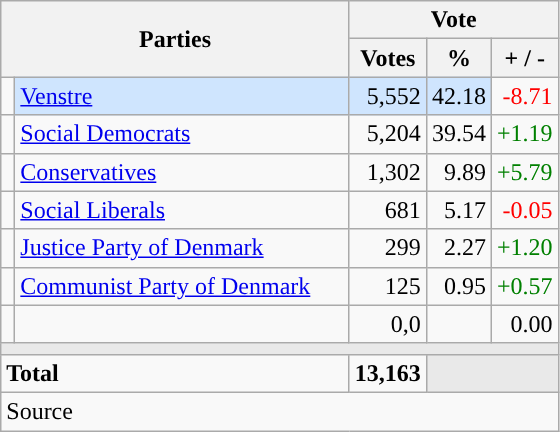<table class="wikitable" style="text-align:right;">
<tr>
<th style="text-align:centre;" rowspan="2" colspan="2" width="225">Parties</th>
<th colspan="3">Vote</th>
</tr>
<tr>
<th width="15">Votes</th>
<th width="15">%</th>
<th width="15">+ / -</th>
</tr>
<tr>
<td width="2" style="color:inherit;background:"></td>
<td bgcolor=#cfe5fe  align="left"><a href='#'>Venstre</a></td>
<td bgcolor=#cfe5fe>5,552</td>
<td bgcolor=#cfe5fe>42.18</td>
<td style=color:red;>-8.71</td>
</tr>
<tr>
<td width="2" style="color:inherit;background:"></td>
<td align="left"><a href='#'>Social Democrats</a></td>
<td>5,204</td>
<td>39.54</td>
<td style=color:green;>+1.19</td>
</tr>
<tr>
<td width="2" style="color:inherit;background:"></td>
<td align="left"><a href='#'>Conservatives</a></td>
<td>1,302</td>
<td>9.89</td>
<td style=color:green;>+5.79</td>
</tr>
<tr>
<td width="2" style="color:inherit;background:"></td>
<td align="left"><a href='#'>Social Liberals</a></td>
<td>681</td>
<td>5.17</td>
<td style=color:red;>-0.05</td>
</tr>
<tr>
<td width="2" style="color:inherit;background:"></td>
<td align="left"><a href='#'>Justice Party of Denmark</a></td>
<td>299</td>
<td>2.27</td>
<td style=color:green;>+1.20</td>
</tr>
<tr>
<td width="2" style="color:inherit;background:"></td>
<td align="left"><a href='#'>Communist Party of Denmark</a></td>
<td>125</td>
<td>0.95</td>
<td style=color:green;>+0.57</td>
</tr>
<tr>
<td width="2" style="color:inherit;background:"></td>
<td align="left"></td>
<td>0,0</td>
<td></td>
<td>0.00</td>
</tr>
<tr>
<td colspan="7" bgcolor="#E9E9E9"></td>
</tr>
<tr>
<td align="left" colspan="2"><strong>Total</strong></td>
<td><strong>13,163</strong></td>
<td bgcolor="#E9E9E9" colspan="2"></td>
</tr>
<tr>
<td align="left" colspan="6">Source</td>
</tr>
</table>
